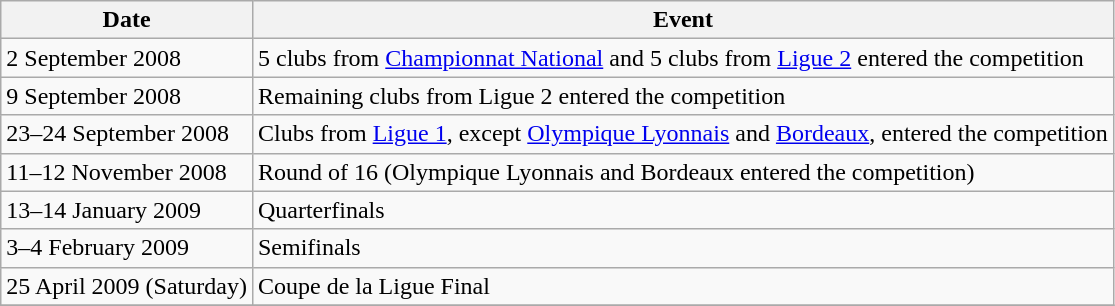<table class="wikitable">
<tr>
<th>Date</th>
<th>Event</th>
</tr>
<tr>
<td>2 September 2008</td>
<td>5 clubs from <a href='#'>Championnat National</a> and 5 clubs from <a href='#'>Ligue 2</a> entered the competition</td>
</tr>
<tr>
<td>9 September 2008</td>
<td>Remaining clubs from Ligue 2 entered the competition</td>
</tr>
<tr>
<td>23–24 September 2008</td>
<td>Clubs from <a href='#'>Ligue 1</a>, except <a href='#'>Olympique Lyonnais</a> and <a href='#'>Bordeaux</a>, entered the competition</td>
</tr>
<tr>
<td>11–12 November 2008</td>
<td>Round of 16 (Olympique Lyonnais and Bordeaux entered the competition)</td>
</tr>
<tr>
<td>13–14 January 2009</td>
<td>Quarterfinals</td>
</tr>
<tr>
<td>3–4 February 2009</td>
<td>Semifinals</td>
</tr>
<tr>
<td>25 April 2009 (Saturday)</td>
<td>Coupe de la Ligue Final</td>
</tr>
<tr>
</tr>
</table>
